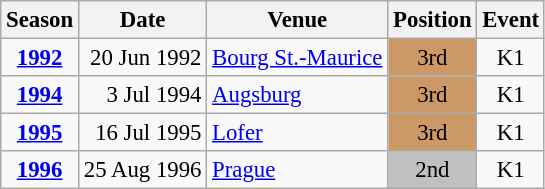<table class="wikitable" style="text-align:center; font-size:95%;">
<tr>
<th>Season</th>
<th>Date</th>
<th>Venue</th>
<th>Position</th>
<th>Event</th>
</tr>
<tr>
<td><strong><a href='#'>1992</a></strong></td>
<td align=right>20 Jun 1992</td>
<td align=left><a href='#'>Bourg St.-Maurice</a></td>
<td bgcolor=cc9966>3rd</td>
<td>K1</td>
</tr>
<tr>
<td><strong><a href='#'>1994</a></strong></td>
<td align=right>3 Jul 1994</td>
<td align=left><a href='#'>Augsburg</a></td>
<td bgcolor=cc9966>3rd</td>
<td>K1</td>
</tr>
<tr>
<td><strong><a href='#'>1995</a></strong></td>
<td align=right>16 Jul 1995</td>
<td align=left><a href='#'>Lofer</a></td>
<td bgcolor=cc9966>3rd</td>
<td>K1</td>
</tr>
<tr>
<td><strong><a href='#'>1996</a></strong></td>
<td align=right>25 Aug 1996</td>
<td align=left><a href='#'>Prague</a></td>
<td bgcolor=silver>2nd</td>
<td>K1</td>
</tr>
</table>
